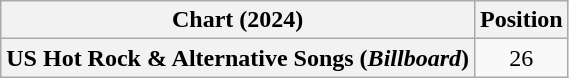<table class="wikitable plainrowheaders" style="text-align:center">
<tr>
<th scope="col">Chart (2024)</th>
<th scope="col">Position</th>
</tr>
<tr>
<th scope="row">US Hot Rock & Alternative Songs (<em>Billboard</em>)</th>
<td>26</td>
</tr>
</table>
